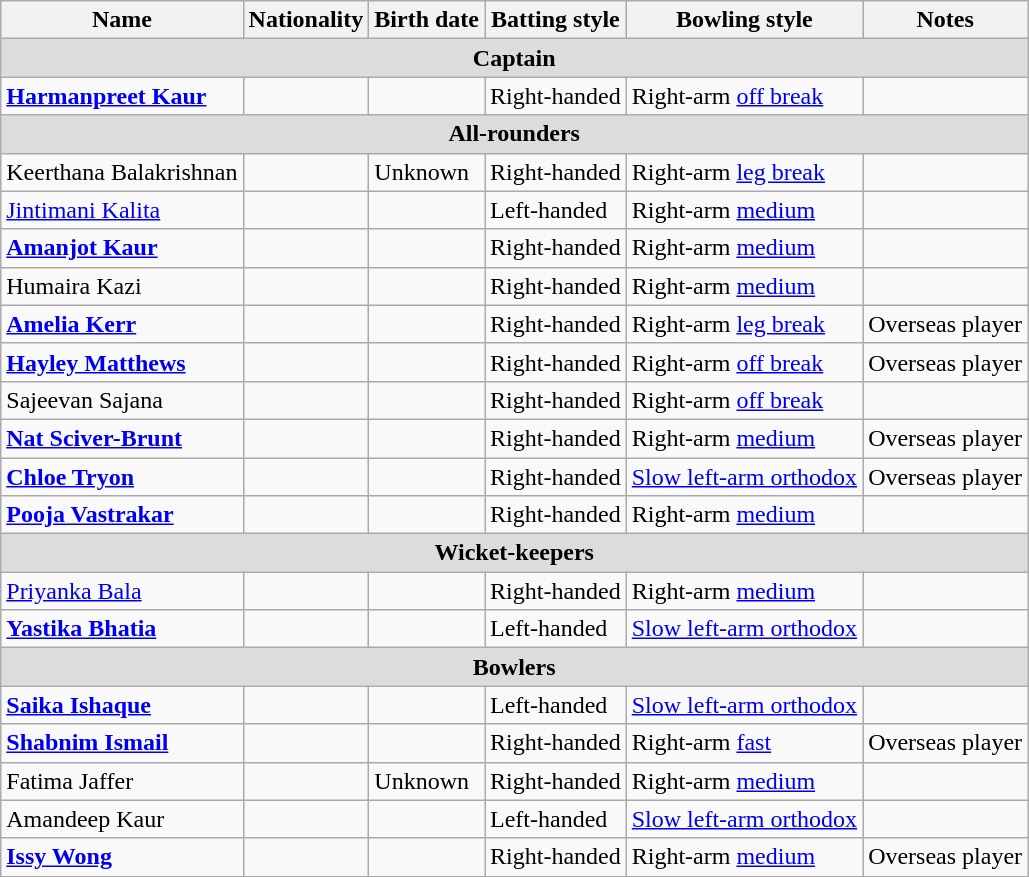<table class="wikitable">
<tr>
<th>Name</th>
<th>Nationality</th>
<th>Birth date</th>
<th>Batting style</th>
<th>Bowling style</th>
<th>Notes</th>
</tr>
<tr>
<th colspan="6" style="background:#dcdcdc">Captain</th>
</tr>
<tr>
<td><strong><a href='#'>Harmanpreet Kaur</a></strong></td>
<td></td>
<td></td>
<td>Right-handed</td>
<td>Right-arm <a href='#'>off break</a></td>
<td></td>
</tr>
<tr>
<th colspan="6" style="background:#dcdcdc">All-rounders</th>
</tr>
<tr>
<td>Keerthana Balakrishnan</td>
<td></td>
<td>Unknown</td>
<td>Right-handed</td>
<td>Right-arm <a href='#'>leg break</a></td>
<td></td>
</tr>
<tr>
<td><a href='#'>Jintimani Kalita</a></td>
<td></td>
<td></td>
<td>Left-handed</td>
<td>Right-arm <a href='#'>medium</a></td>
<td></td>
</tr>
<tr>
<td><strong><a href='#'>Amanjot Kaur</a></strong></td>
<td></td>
<td></td>
<td>Right-handed</td>
<td>Right-arm <a href='#'>medium</a></td>
<td></td>
</tr>
<tr>
<td>Humaira Kazi</td>
<td></td>
<td></td>
<td>Right-handed</td>
<td>Right-arm <a href='#'>medium</a></td>
<td></td>
</tr>
<tr>
<td><strong><a href='#'>Amelia Kerr</a></strong></td>
<td></td>
<td></td>
<td>Right-handed</td>
<td>Right-arm <a href='#'>leg break</a></td>
<td>Overseas player</td>
</tr>
<tr>
<td><strong><a href='#'>Hayley Matthews</a></strong></td>
<td></td>
<td></td>
<td>Right-handed</td>
<td>Right-arm <a href='#'>off break</a></td>
<td>Overseas player</td>
</tr>
<tr>
<td>Sajeevan Sajana</td>
<td></td>
<td></td>
<td>Right-handed</td>
<td>Right-arm <a href='#'>off break</a></td>
<td></td>
</tr>
<tr>
<td><strong><a href='#'>Nat Sciver-Brunt</a></strong></td>
<td></td>
<td></td>
<td>Right-handed</td>
<td>Right-arm <a href='#'>medium</a></td>
<td>Overseas player</td>
</tr>
<tr>
<td><strong><a href='#'>Chloe Tryon</a></strong></td>
<td></td>
<td></td>
<td>Right-handed</td>
<td><a href='#'>Slow left-arm orthodox</a></td>
<td>Overseas player</td>
</tr>
<tr>
<td><strong><a href='#'>Pooja Vastrakar</a></strong></td>
<td></td>
<td></td>
<td>Right-handed</td>
<td>Right-arm <a href='#'>medium</a></td>
<td></td>
</tr>
<tr>
<th colspan="6" style="background:#dcdcdc">Wicket-keepers</th>
</tr>
<tr>
<td><a href='#'>Priyanka Bala</a></td>
<td></td>
<td></td>
<td>Right-handed</td>
<td>Right-arm <a href='#'>medium</a></td>
<td></td>
</tr>
<tr>
<td><strong><a href='#'>Yastika Bhatia</a></strong></td>
<td></td>
<td></td>
<td>Left-handed</td>
<td><a href='#'>Slow left-arm orthodox</a></td>
<td></td>
</tr>
<tr>
<th colspan="6" style="background:#dcdcdc">Bowlers</th>
</tr>
<tr>
<td><strong><a href='#'>Saika Ishaque</a></strong></td>
<td></td>
<td></td>
<td>Left-handed</td>
<td><a href='#'>Slow left-arm orthodox</a></td>
<td></td>
</tr>
<tr>
<td><strong><a href='#'>Shabnim Ismail</a></strong></td>
<td></td>
<td></td>
<td>Right-handed</td>
<td>Right-arm <a href='#'>fast</a></td>
<td>Overseas player</td>
</tr>
<tr>
<td>Fatima Jaffer</td>
<td></td>
<td>Unknown</td>
<td>Right-handed</td>
<td>Right-arm <a href='#'>medium</a></td>
</tr>
<tr>
<td>Amandeep Kaur</td>
<td></td>
<td></td>
<td>Left-handed</td>
<td><a href='#'>Slow left-arm orthodox</a></td>
<td></td>
</tr>
<tr>
<td><strong><a href='#'>Issy Wong</a></strong></td>
<td></td>
<td></td>
<td>Right-handed</td>
<td>Right-arm <a href='#'>medium</a></td>
<td>Overseas player</td>
</tr>
</table>
